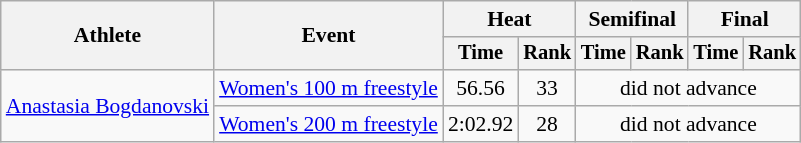<table class=wikitable style="font-size:90%">
<tr>
<th rowspan="2">Athlete</th>
<th rowspan="2">Event</th>
<th colspan="2">Heat</th>
<th colspan="2">Semifinal</th>
<th colspan="2">Final</th>
</tr>
<tr style="font-size:95%">
<th>Time</th>
<th>Rank</th>
<th>Time</th>
<th>Rank</th>
<th>Time</th>
<th>Rank</th>
</tr>
<tr align=center>
<td align=left rowspan=2><a href='#'>Anastasia Bogdanovski</a></td>
<td align=left><a href='#'>Women's 100 m freestyle</a></td>
<td>56.56</td>
<td>33</td>
<td colspan=4>did not advance</td>
</tr>
<tr align=center>
<td align=left><a href='#'>Women's 200 m freestyle</a></td>
<td>2:02.92</td>
<td>28</td>
<td colspan=4>did not advance</td>
</tr>
</table>
